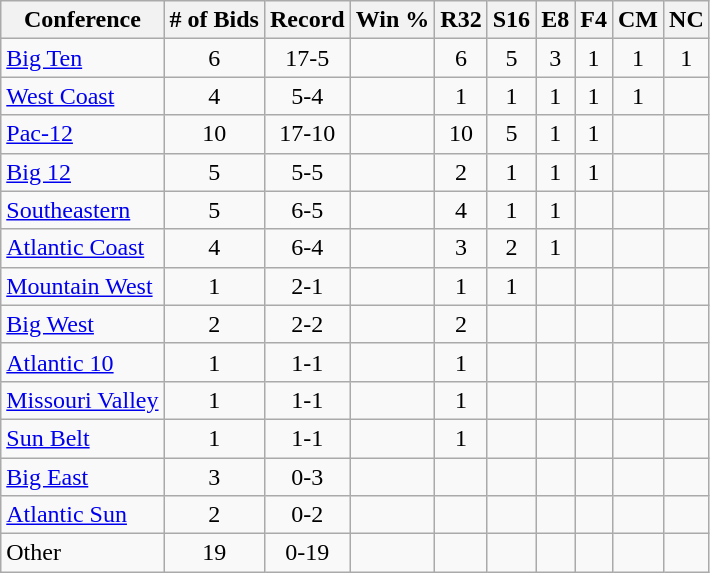<table class="wikitable sortable">
<tr>
<th>Conference</th>
<th># of Bids</th>
<th>Record</th>
<th>Win %</th>
<th>R32</th>
<th>S16</th>
<th>E8</th>
<th>F4</th>
<th>CM</th>
<th>NC</th>
</tr>
<tr style="text-align:center;">
<td align="left"><a href='#'>Big Ten</a></td>
<td>6</td>
<td>17-5</td>
<td></td>
<td>6</td>
<td>5</td>
<td>3</td>
<td>1</td>
<td>1</td>
<td>1</td>
</tr>
<tr style="text-align:center;">
<td align="left"><a href='#'>West Coast</a></td>
<td>4</td>
<td>5-4</td>
<td></td>
<td>1</td>
<td>1</td>
<td>1</td>
<td>1</td>
<td>1</td>
<td></td>
</tr>
<tr style="text-align:center;">
<td align="left"><a href='#'>Pac-12</a></td>
<td>10</td>
<td>17-10</td>
<td></td>
<td>10</td>
<td>5</td>
<td>1</td>
<td>1</td>
<td></td>
<td></td>
</tr>
<tr style="text-align:center;">
<td align="left"><a href='#'>Big 12</a></td>
<td>5</td>
<td>5-5</td>
<td></td>
<td>2</td>
<td>1</td>
<td>1</td>
<td>1</td>
<td></td>
<td></td>
</tr>
<tr style="text-align:center;">
<td align="left"><a href='#'>Southeastern</a></td>
<td>5</td>
<td>6-5</td>
<td></td>
<td>4</td>
<td>1</td>
<td>1</td>
<td></td>
<td></td>
<td></td>
</tr>
<tr style="text-align:center;">
<td align="left"><a href='#'>Atlantic Coast</a></td>
<td>4</td>
<td>6-4</td>
<td></td>
<td>3</td>
<td>2</td>
<td>1</td>
<td></td>
<td></td>
<td></td>
</tr>
<tr style="text-align:center;">
<td align="left"><a href='#'>Mountain West</a></td>
<td>1</td>
<td>2-1</td>
<td></td>
<td>1</td>
<td>1</td>
<td></td>
<td></td>
<td></td>
<td></td>
</tr>
<tr style="text-align:center;">
<td align="left"><a href='#'>Big West</a></td>
<td>2</td>
<td>2-2</td>
<td></td>
<td>2</td>
<td></td>
<td></td>
<td></td>
<td></td>
<td></td>
</tr>
<tr style="text-align:center;">
<td align="left"><a href='#'>Atlantic 10</a></td>
<td>1</td>
<td>1-1</td>
<td></td>
<td>1</td>
<td></td>
<td></td>
<td></td>
<td></td>
<td></td>
</tr>
<tr style="text-align:center;">
<td align="left"><a href='#'>Missouri Valley</a></td>
<td>1</td>
<td>1-1</td>
<td></td>
<td>1</td>
<td></td>
<td></td>
<td></td>
<td></td>
<td></td>
</tr>
<tr style="text-align:center;">
<td align="left"><a href='#'>Sun Belt</a></td>
<td>1</td>
<td>1-1</td>
<td></td>
<td>1</td>
<td></td>
<td></td>
<td></td>
<td></td>
<td></td>
</tr>
<tr style="text-align:center;">
<td align="left"><a href='#'>Big East</a></td>
<td>3</td>
<td>0-3</td>
<td></td>
<td></td>
<td></td>
<td></td>
<td></td>
<td></td>
<td></td>
</tr>
<tr style="text-align:center;">
<td align="left"><a href='#'>Atlantic Sun</a></td>
<td>2</td>
<td>0-2</td>
<td></td>
<td></td>
<td></td>
<td></td>
<td></td>
<td></td>
<td></td>
</tr>
<tr style="text-align:center;">
<td align="left">Other</td>
<td>19</td>
<td>0-19</td>
<td></td>
<td></td>
<td></td>
<td></td>
<td></td>
<td></td>
<td></td>
</tr>
</table>
